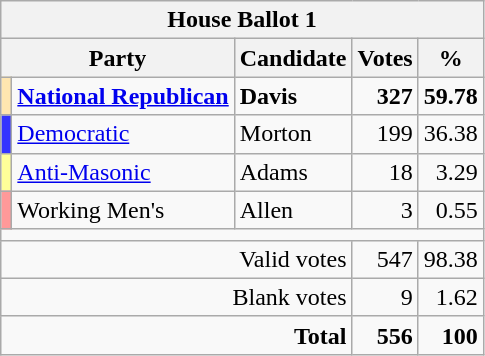<table class=wikitable style=text-align:right>
<tr>
<th colspan="5">House Ballot 1</th>
</tr>
<tr>
<th colspan=2>Party</th>
<th>Candidate</th>
<th>Votes</th>
<th>%</th>
</tr>
<tr>
<td bgcolor=#FFE6B></td>
<td align=left><strong><a href='#'>National Republican</a></strong></td>
<td align=left><strong>Davis</strong></td>
<td><strong>327</strong></td>
<td><strong>59.78</strong></td>
</tr>
<tr>
<td bgcolor=#3333FF></td>
<td align=left><a href='#'>Democratic</a></td>
<td align=left>Morton</td>
<td>199</td>
<td>36.38</td>
</tr>
<tr>
<td bgcolor=#FFFF99></td>
<td align=left><a href='#'>Anti-Masonic</a></td>
<td align=left>Adams</td>
<td>18</td>
<td>3.29</td>
</tr>
<tr>
<td bgcolor=#ff9999></td>
<td align=left>Working Men's</td>
<td align=left>Allen</td>
<td>3</td>
<td>0.55</td>
</tr>
<tr>
<td colspan=12></td>
</tr>
<tr>
<td colspan=3>Valid votes</td>
<td>547</td>
<td>98.38</td>
</tr>
<tr>
<td colspan=3>Blank votes</td>
<td>9</td>
<td>1.62</td>
</tr>
<tr>
<td colspan=3><strong>Total</strong></td>
<td><strong>556</strong></td>
<td><strong>100</strong></td>
</tr>
</table>
